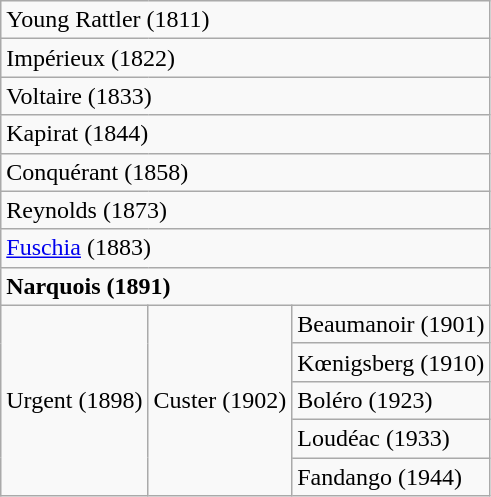<table class="wikitable">
<tr>
<td colspan="3">Young Rattler (1811)</td>
</tr>
<tr>
<td colspan="3">Impérieux (1822)</td>
</tr>
<tr>
<td colspan="3">Voltaire (1833)</td>
</tr>
<tr>
<td colspan="3">Kapirat (1844)</td>
</tr>
<tr>
<td colspan="3">Conquérant (1858)</td>
</tr>
<tr>
<td colspan="3">Reynolds (1873)</td>
</tr>
<tr>
<td colspan="3"><a href='#'>Fuschia</a> (1883)</td>
</tr>
<tr>
<td colspan="3"><strong>Narquois (1891)</strong></td>
</tr>
<tr>
<td rowspan="5">Urgent (1898)</td>
<td rowspan="5">Custer (1902)</td>
<td>Beaumanoir (1901)</td>
</tr>
<tr>
<td>Kœnigsberg (1910)</td>
</tr>
<tr>
<td>Boléro (1923)</td>
</tr>
<tr>
<td>Loudéac (1933)</td>
</tr>
<tr>
<td>Fandango (1944)</td>
</tr>
</table>
